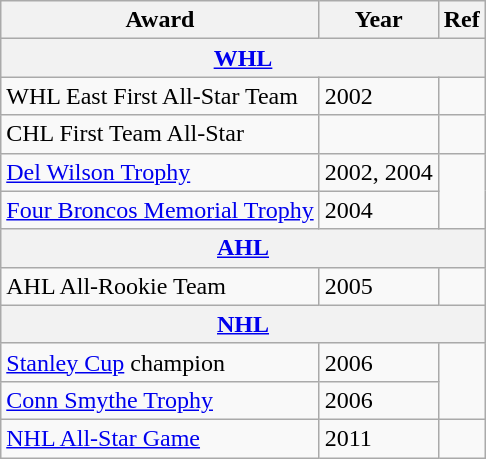<table class="wikitable">
<tr>
<th>Award</th>
<th>Year</th>
<th>Ref</th>
</tr>
<tr>
<th colspan="3"><a href='#'>WHL</a></th>
</tr>
<tr>
<td>WHL East First All-Star Team</td>
<td>2002</td>
<td></td>
</tr>
<tr>
<td>CHL First Team All-Star</td>
<td></td>
<td></td>
</tr>
<tr>
<td><a href='#'>Del Wilson Trophy</a></td>
<td>2002, 2004</td>
<td rowspan="2"></td>
</tr>
<tr>
<td><a href='#'>Four Broncos Memorial Trophy</a></td>
<td>2004</td>
</tr>
<tr>
<th colspan="3"><a href='#'>AHL</a></th>
</tr>
<tr>
<td>AHL All-Rookie Team</td>
<td>2005</td>
<td></td>
</tr>
<tr>
<th colspan="3"><a href='#'>NHL</a></th>
</tr>
<tr>
<td><a href='#'>Stanley Cup</a> champion</td>
<td>2006</td>
<td rowspan="2"></td>
</tr>
<tr>
<td><a href='#'>Conn Smythe Trophy</a></td>
<td>2006</td>
</tr>
<tr>
<td><a href='#'>NHL All-Star Game</a></td>
<td>2011</td>
<td></td>
</tr>
</table>
